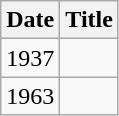<table class="wikitable">
<tr>
<th>Date</th>
<th>Title</th>
</tr>
<tr>
<td>1937</td>
<td><em></em></td>
</tr>
<tr>
<td>1963</td>
<td><em></em></td>
</tr>
</table>
